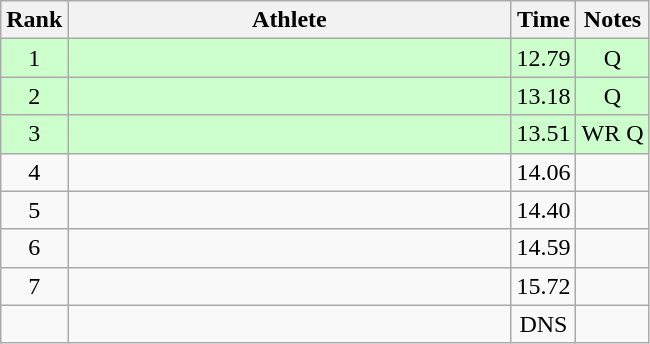<table class="wikitable" style="text-align:center">
<tr>
<th>Rank</th>
<th Style="width:18em">Athlete</th>
<th>Time</th>
<th>Notes</th>
</tr>
<tr style="background:#cfc">
<td>1</td>
<td style="text-align:left"></td>
<td>12.79</td>
<td>Q</td>
</tr>
<tr style="background:#cfc">
<td>2</td>
<td style="text-align:left"></td>
<td>13.18</td>
<td>Q</td>
</tr>
<tr style="background:#cfc">
<td>3</td>
<td style="text-align:left"></td>
<td>13.51</td>
<td>WR Q</td>
</tr>
<tr>
<td>4</td>
<td style="text-align:left"></td>
<td>14.06</td>
<td></td>
</tr>
<tr>
<td>5</td>
<td style="text-align:left"></td>
<td>14.40</td>
<td></td>
</tr>
<tr>
<td>6</td>
<td style="text-align:left"></td>
<td>14.59</td>
<td></td>
</tr>
<tr>
<td>7</td>
<td style="text-align:left"></td>
<td>15.72</td>
<td></td>
</tr>
<tr>
<td></td>
<td style="text-align:left"></td>
<td>DNS</td>
<td></td>
</tr>
</table>
